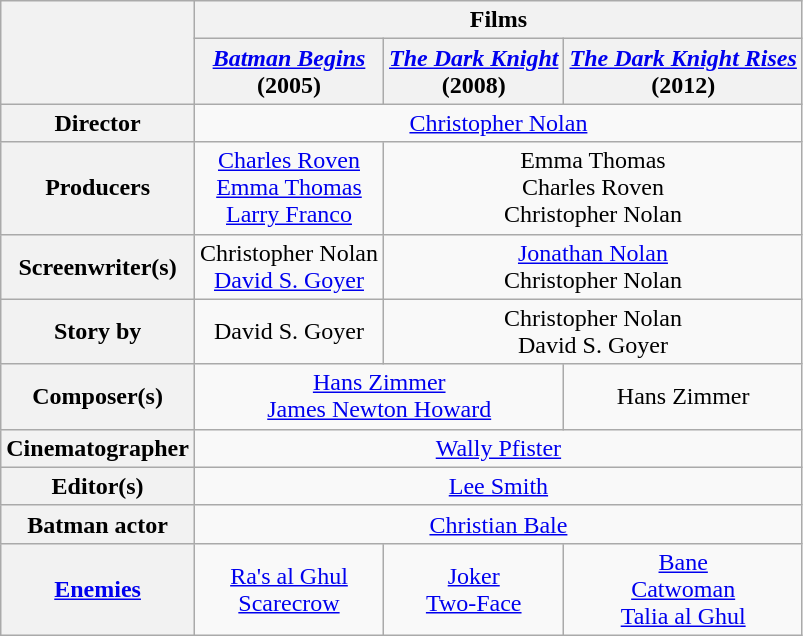<table class="wikitable" style="text-align:center;">
<tr>
<th rowspan="2"></th>
<th colspan="3">Films</th>
</tr>
<tr>
<th><em><a href='#'>Batman Begins</a></em><br>(2005)</th>
<th><em><a href='#'>The Dark Knight</a></em><br>(2008)</th>
<th><em><a href='#'>The Dark Knight Rises</a></em><br>(2012)</th>
</tr>
<tr>
<th>Director</th>
<td colspan="3"><a href='#'>Christopher Nolan</a></td>
</tr>
<tr>
<th>Producers</th>
<td><a href='#'>Charles Roven</a><br><a href='#'>Emma Thomas</a><br><a href='#'>Larry Franco</a></td>
<td colspan="2">Emma Thomas<br>Charles Roven<br>Christopher Nolan</td>
</tr>
<tr>
<th>Screenwriter(s)</th>
<td>Christopher Nolan<br><a href='#'>David S. Goyer</a></td>
<td colspan="2"><a href='#'>Jonathan Nolan</a><br>Christopher Nolan</td>
</tr>
<tr>
<th>Story by</th>
<td>David S. Goyer</td>
<td colspan="2">Christopher Nolan<br>David S. Goyer</td>
</tr>
<tr>
<th>Composer(s)</th>
<td colspan="2"><a href='#'>Hans Zimmer</a><br><a href='#'>James Newton Howard</a></td>
<td>Hans Zimmer</td>
</tr>
<tr>
<th>Cinematographer</th>
<td colspan="3"><a href='#'>Wally Pfister</a></td>
</tr>
<tr>
<th>Editor(s)</th>
<td colspan="3"><a href='#'>Lee Smith</a></td>
</tr>
<tr>
<th>Batman actor</th>
<td colspan="3"><a href='#'>Christian Bale</a></td>
</tr>
<tr>
<th><a href='#'>Enemies</a></th>
<td><a href='#'>Ra's al Ghul</a><br><a href='#'>Scarecrow</a></td>
<td><a href='#'>Joker</a><br><a href='#'>Two-Face</a></td>
<td><a href='#'>Bane</a><br><a href='#'>Catwoman</a><br><a href='#'>Talia al Ghul</a></td>
</tr>
</table>
